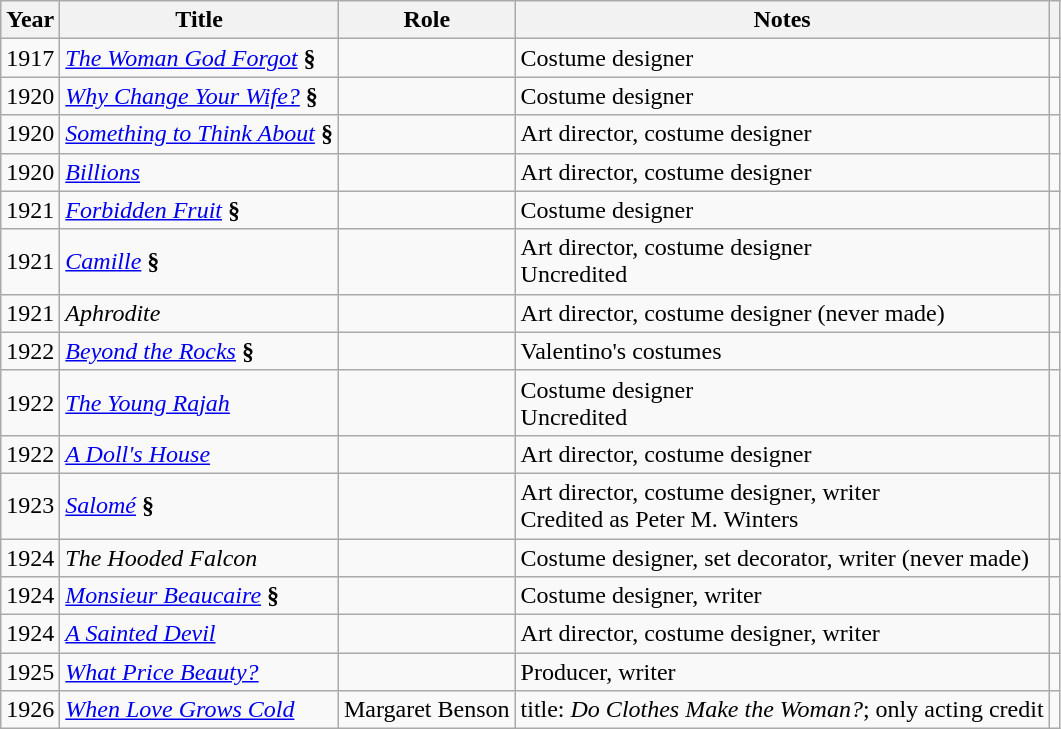<table class="wikitable sortable">
<tr>
<th>Year</th>
<th>Title</th>
<th>Role</th>
<th class="unsortable">Notes</th>
<th class="unsortable"></th>
</tr>
<tr>
<td>1917</td>
<td><em><a href='#'>The Woman God Forgot</a></em> <strong>§</strong></td>
<td></td>
<td>Costume designer</td>
<td align=center></td>
</tr>
<tr>
<td>1920</td>
<td><em><a href='#'>Why Change Your Wife?</a></em> <strong>§</strong></td>
<td></td>
<td>Costume designer</td>
<td align=center></td>
</tr>
<tr>
<td>1920</td>
<td><em><a href='#'>Something to Think About</a></em> <strong>§</strong></td>
<td></td>
<td>Art director, costume designer</td>
<td align=center></td>
</tr>
<tr>
<td>1920</td>
<td><em><a href='#'>Billions</a></em></td>
<td></td>
<td>Art director, costume designer</td>
<td align=center></td>
</tr>
<tr>
<td>1921</td>
<td><em><a href='#'>Forbidden Fruit</a></em> <strong>§</strong></td>
<td></td>
<td>Costume designer</td>
<td align=center></td>
</tr>
<tr>
<td>1921</td>
<td><em><a href='#'>Camille</a></em> <strong>§</strong></td>
<td></td>
<td>Art director, costume designer<br>Uncredited</td>
<td align=center></td>
</tr>
<tr>
<td>1921</td>
<td><em>Aphrodite</em></td>
<td></td>
<td>Art director, costume designer (never made)</td>
<td align=center></td>
</tr>
<tr>
<td>1922</td>
<td><em><a href='#'>Beyond the Rocks</a></em> <strong>§</strong></td>
<td></td>
<td>Valentino's costumes</td>
<td align=center></td>
</tr>
<tr>
<td>1922</td>
<td><em><a href='#'>The Young Rajah</a></em></td>
<td></td>
<td>Costume designer<br>Uncredited</td>
<td align=center></td>
</tr>
<tr>
<td>1922</td>
<td><em><a href='#'>A Doll's House</a></em></td>
<td></td>
<td>Art director, costume designer</td>
<td align=center></td>
</tr>
<tr>
<td>1923</td>
<td><em><a href='#'>Salomé</a></em> <strong>§</strong></td>
<td></td>
<td>Art director, costume designer, writer<br>Credited as Peter M. Winters</td>
<td align=center></td>
</tr>
<tr>
<td>1924</td>
<td><em>The Hooded Falcon</em></td>
<td></td>
<td>Costume designer, set decorator, writer (never made)</td>
<td align=center></td>
</tr>
<tr>
<td>1924</td>
<td><em><a href='#'>Monsieur Beaucaire</a></em> <strong>§</strong></td>
<td></td>
<td>Costume designer, writer</td>
<td align=center></td>
</tr>
<tr>
<td>1924</td>
<td><em><a href='#'>A Sainted Devil</a></em></td>
<td></td>
<td>Art director, costume designer, writer</td>
<td align=center></td>
</tr>
<tr>
<td>1925</td>
<td><em><a href='#'>What Price Beauty?</a></em></td>
<td></td>
<td>Producer, writer</td>
<td align=center></td>
</tr>
<tr>
<td>1926</td>
<td><em><a href='#'>When Love Grows Cold</a></em></td>
<td>Margaret Benson</td>
<td> title: <em>Do Clothes Make the Woman?</em>; only acting credit</td>
<td align=center></td>
</tr>
</table>
